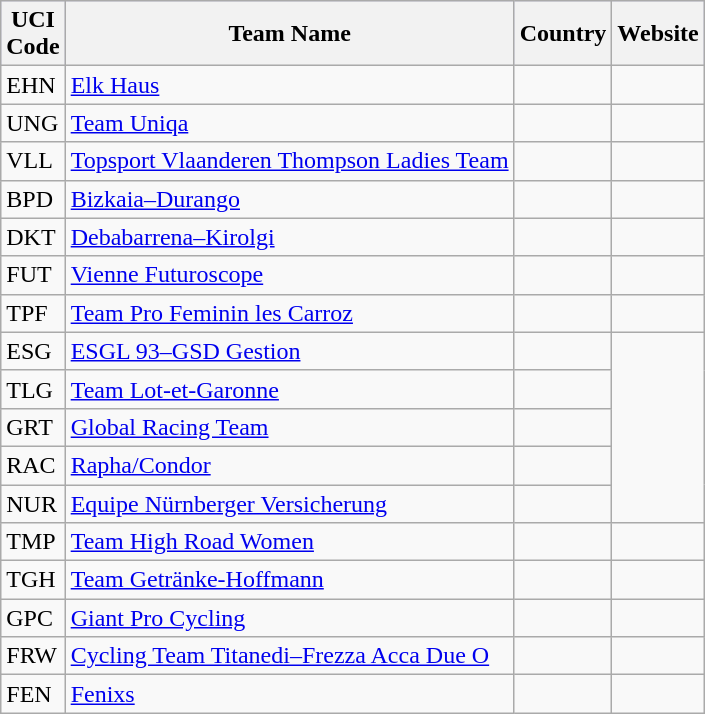<table class="wikitable">
<tr style="background:#ccccff;">
<th>UCI<br>Code</th>
<th>Team Name</th>
<th>Country</th>
<th>Website</th>
</tr>
<tr>
<td>EHN</td>
<td><a href='#'>Elk Haus</a></td>
<td></td>
<td> </td>
</tr>
<tr>
<td>UNG</td>
<td><a href='#'>Team Uniqa</a></td>
<td></td>
<td></td>
</tr>
<tr>
<td>VLL</td>
<td><a href='#'>Topsport Vlaanderen Thompson Ladies Team</a></td>
<td></td>
<td></td>
</tr>
<tr>
<td>BPD</td>
<td><a href='#'>Bizkaia–Durango</a></td>
<td></td>
<td></td>
</tr>
<tr>
<td>DKT</td>
<td><a href='#'>Debabarrena–Kirolgi</a></td>
<td></td>
<td></td>
</tr>
<tr>
<td>FUT</td>
<td><a href='#'>Vienne Futuroscope</a></td>
<td></td>
<td></td>
</tr>
<tr>
<td>TPF</td>
<td><a href='#'>Team Pro Feminin les Carroz</a></td>
<td></td>
<td></td>
</tr>
<tr>
<td>ESG</td>
<td><a href='#'>ESGL 93–GSD Gestion</a></td>
<td></td>
</tr>
<tr>
<td>TLG</td>
<td><a href='#'>Team Lot-et-Garonne</a></td>
<td></td>
</tr>
<tr>
<td>GRT</td>
<td><a href='#'>Global Racing Team</a></td>
<td></td>
</tr>
<tr>
<td>RAC</td>
<td><a href='#'>Rapha/Condor</a></td>
<td></td>
</tr>
<tr>
<td>NUR</td>
<td><a href='#'>Equipe Nürnberger Versicherung</a></td>
<td></td>
</tr>
<tr>
<td>TMP</td>
<td><a href='#'>Team High Road Women</a></td>
<td></td>
<td></td>
</tr>
<tr>
<td>TGH</td>
<td><a href='#'>Team Getränke-Hoffmann</a></td>
<td></td>
<td></td>
</tr>
<tr>
<td>GPC</td>
<td><a href='#'>Giant Pro Cycling</a></td>
<td></td>
<td></td>
</tr>
<tr>
<td>FRW</td>
<td><a href='#'>Cycling Team Titanedi–Frezza Acca Due O</a></td>
<td></td>
<td></td>
</tr>
<tr>
<td>FEN</td>
<td><a href='#'>Fenixs</a></td>
<td></td>
<td></td>
</tr>
</table>
